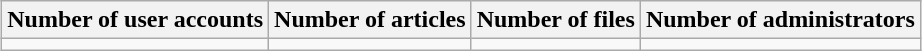<table class="wikitable" style="text-align:center;margin:1em auto;">
<tr>
<th>Number of user accounts</th>
<th>Number of articles</th>
<th>Number of files</th>
<th>Number of administrators</th>
</tr>
<tr>
<td></td>
<td></td>
<td></td>
<td></td>
</tr>
</table>
